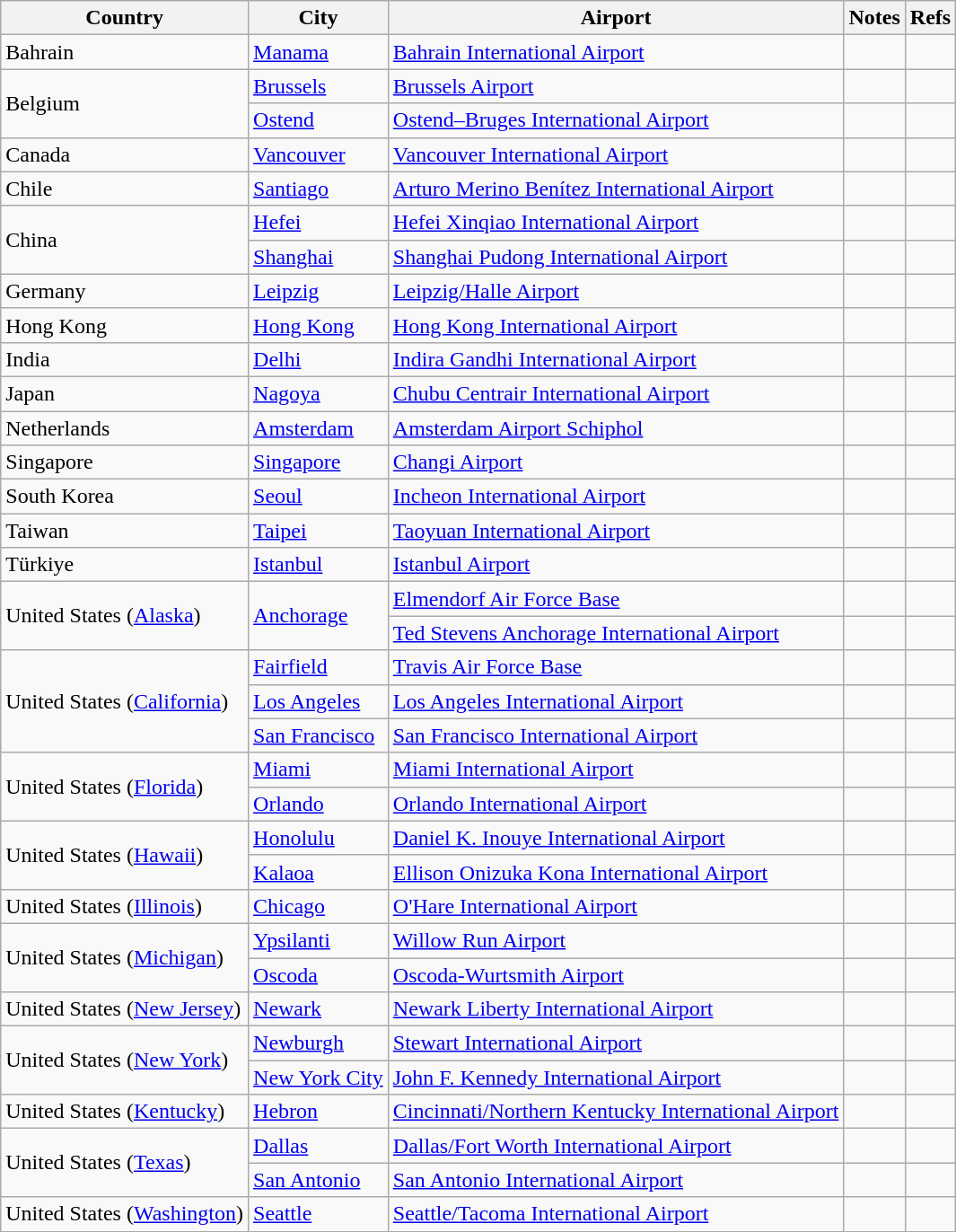<table class="sortable wikitable">
<tr>
<th>Country</th>
<th>City</th>
<th>Airport</th>
<th>Notes</th>
<th class="unsortable">Refs</th>
</tr>
<tr>
<td>Bahrain</td>
<td><a href='#'>Manama</a></td>
<td><a href='#'>Bahrain International Airport</a></td>
<td align=center></td>
<td align=center></td>
</tr>
<tr>
<td rowspan="2">Belgium</td>
<td><a href='#'>Brussels</a></td>
<td><a href='#'>Brussels Airport</a></td>
<td align=center></td>
<td align=center></td>
</tr>
<tr>
<td><a href='#'>Ostend</a></td>
<td><a href='#'>Ostend–Bruges International Airport</a></td>
<td align=center></td>
<td align=center></td>
</tr>
<tr>
<td>Canada</td>
<td><a href='#'>Vancouver</a></td>
<td><a href='#'>Vancouver International Airport</a></td>
<td align=center></td>
<td align=center></td>
</tr>
<tr>
<td>Chile</td>
<td><a href='#'>Santiago</a></td>
<td><a href='#'>Arturo Merino Benítez International Airport</a></td>
<td align=center></td>
<td align=center></td>
</tr>
<tr>
<td rowspan="2">China</td>
<td><a href='#'>Hefei</a></td>
<td><a href='#'>Hefei Xinqiao International Airport</a></td>
<td align=center></td>
<td align=center></td>
</tr>
<tr>
<td><a href='#'>Shanghai</a></td>
<td><a href='#'>Shanghai Pudong International Airport</a></td>
<td align=center></td>
<td align=center></td>
</tr>
<tr>
<td>Germany</td>
<td><a href='#'>Leipzig</a></td>
<td><a href='#'>Leipzig/Halle Airport</a></td>
<td align=center></td>
<td align=center></td>
</tr>
<tr>
<td>Hong Kong</td>
<td><a href='#'>Hong Kong</a></td>
<td><a href='#'>Hong Kong International Airport</a></td>
<td align=center></td>
<td align=center></td>
</tr>
<tr>
<td>India</td>
<td><a href='#'>Delhi</a></td>
<td><a href='#'>Indira Gandhi International Airport</a></td>
<td align=center></td>
<td align=center></td>
</tr>
<tr>
<td>Japan</td>
<td><a href='#'>Nagoya</a></td>
<td><a href='#'>Chubu Centrair International Airport</a></td>
<td align=center></td>
<td align=center></td>
</tr>
<tr>
<td>Netherlands</td>
<td><a href='#'>Amsterdam</a></td>
<td><a href='#'>Amsterdam Airport Schiphol</a></td>
<td align=center></td>
<td align=center></td>
</tr>
<tr>
<td>Singapore</td>
<td><a href='#'>Singapore</a></td>
<td><a href='#'>Changi Airport</a></td>
<td align=center></td>
<td align=center></td>
</tr>
<tr>
<td>South Korea</td>
<td><a href='#'>Seoul</a></td>
<td><a href='#'>Incheon International Airport</a></td>
<td align=center></td>
<td align=center></td>
</tr>
<tr>
<td>Taiwan</td>
<td><a href='#'>Taipei</a></td>
<td><a href='#'>Taoyuan International Airport</a></td>
<td align=center></td>
<td align=center></td>
</tr>
<tr>
<td>Türkiye</td>
<td><a href='#'>Istanbul</a></td>
<td><a href='#'>Istanbul Airport</a></td>
<td align=center></td>
<td align=center></td>
</tr>
<tr>
<td rowspan="2">United States (<a href='#'>Alaska</a>)</td>
<td rowspan="2"><a href='#'>Anchorage</a></td>
<td><a href='#'>Elmendorf Air Force Base</a></td>
<td align=center></td>
<td align=center></td>
</tr>
<tr>
<td><a href='#'>Ted Stevens Anchorage International Airport</a></td>
<td align=center></td>
<td align=center></td>
</tr>
<tr>
<td rowspan="3">United States (<a href='#'>California</a>)</td>
<td><a href='#'>Fairfield</a></td>
<td><a href='#'>Travis Air Force Base</a></td>
<td align=center></td>
<td align=center></td>
</tr>
<tr>
<td><a href='#'>Los Angeles</a></td>
<td><a href='#'>Los Angeles International Airport</a></td>
<td align=center></td>
<td align=center></td>
</tr>
<tr>
<td><a href='#'>San Francisco</a></td>
<td><a href='#'>San Francisco International Airport</a></td>
<td align=center></td>
<td align=center></td>
</tr>
<tr>
<td rowspan="2">United States (<a href='#'>Florida</a>)</td>
<td><a href='#'>Miami</a></td>
<td><a href='#'>Miami International Airport</a></td>
<td align=center></td>
<td align=center></td>
</tr>
<tr>
<td><a href='#'>Orlando</a></td>
<td><a href='#'>Orlando International Airport</a></td>
<td align=center></td>
<td align=center></td>
</tr>
<tr>
<td rowspan="2">United States (<a href='#'>Hawaii</a>)</td>
<td><a href='#'>Honolulu</a></td>
<td><a href='#'>Daniel K. Inouye International Airport</a></td>
<td align=center></td>
<td align=center></td>
</tr>
<tr>
<td><a href='#'>Kalaoa</a></td>
<td><a href='#'>Ellison Onizuka Kona International Airport</a></td>
<td align=center></td>
<td align=center></td>
</tr>
<tr>
<td>United States (<a href='#'>Illinois</a>)</td>
<td><a href='#'>Chicago</a></td>
<td><a href='#'>O'Hare International Airport</a></td>
<td align=center></td>
<td align=center></td>
</tr>
<tr>
<td rowspan="2">United States (<a href='#'>Michigan</a>)</td>
<td><a href='#'>Ypsilanti</a></td>
<td><a href='#'>Willow Run Airport</a></td>
<td align="center"></td>
<td align=center></td>
</tr>
<tr>
<td><a href='#'>Oscoda</a></td>
<td><a href='#'>Oscoda-Wurtsmith Airport</a></td>
<td align=center></td>
<td align=center></td>
</tr>
<tr>
<td>United States (<a href='#'>New Jersey</a>)</td>
<td><a href='#'>Newark</a></td>
<td><a href='#'>Newark Liberty International Airport</a></td>
<td align=center></td>
<td align=center></td>
</tr>
<tr>
<td rowspan="2">United States (<a href='#'>New York</a>)</td>
<td><a href='#'>Newburgh</a></td>
<td><a href='#'>Stewart International Airport</a></td>
<td align=center></td>
<td align=center></td>
</tr>
<tr>
<td><a href='#'>New York City</a></td>
<td><a href='#'>John F. Kennedy International Airport</a></td>
<td align=center></td>
<td align=center></td>
</tr>
<tr>
<td>United States (<a href='#'>Kentucky</a>)</td>
<td><a href='#'>Hebron</a></td>
<td><a href='#'>Cincinnati/Northern Kentucky International Airport</a></td>
<td align=center></td>
<td align=center></td>
</tr>
<tr>
<td rowspan="2">United States (<a href='#'>Texas</a>)</td>
<td><a href='#'>Dallas</a></td>
<td><a href='#'>Dallas/Fort Worth International Airport</a></td>
<td align=center></td>
<td align=center></td>
</tr>
<tr>
<td><a href='#'>San Antonio</a></td>
<td><a href='#'>San Antonio International Airport</a></td>
<td align=center></td>
<td align=center></td>
</tr>
<tr>
<td>United States (<a href='#'>Washington</a>)</td>
<td><a href='#'>Seattle</a></td>
<td><a href='#'>Seattle/Tacoma International Airport</a></td>
<td align=center></td>
<td align=center></td>
</tr>
</table>
